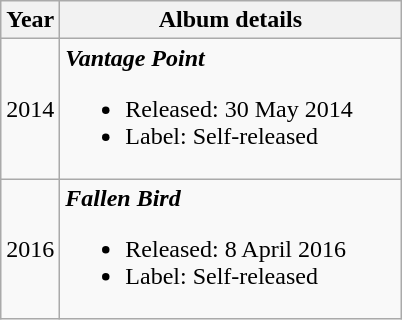<table class="wikitable">
<tr>
<th>Year</th>
<th style="width:220px;">Album details</th>
</tr>
<tr>
<td style="text-align:center;">2014</td>
<td><strong><em>Vantage Point</em></strong><br><ul><li>Released: 30 May 2014</li><li>Label: Self-released</li></ul></td>
</tr>
<tr>
<td style="text-align:center;">2016</td>
<td><strong><em>Fallen Bird</em></strong><br><ul><li>Released: 8 April 2016</li><li>Label: Self-released</li></ul></td>
</tr>
</table>
